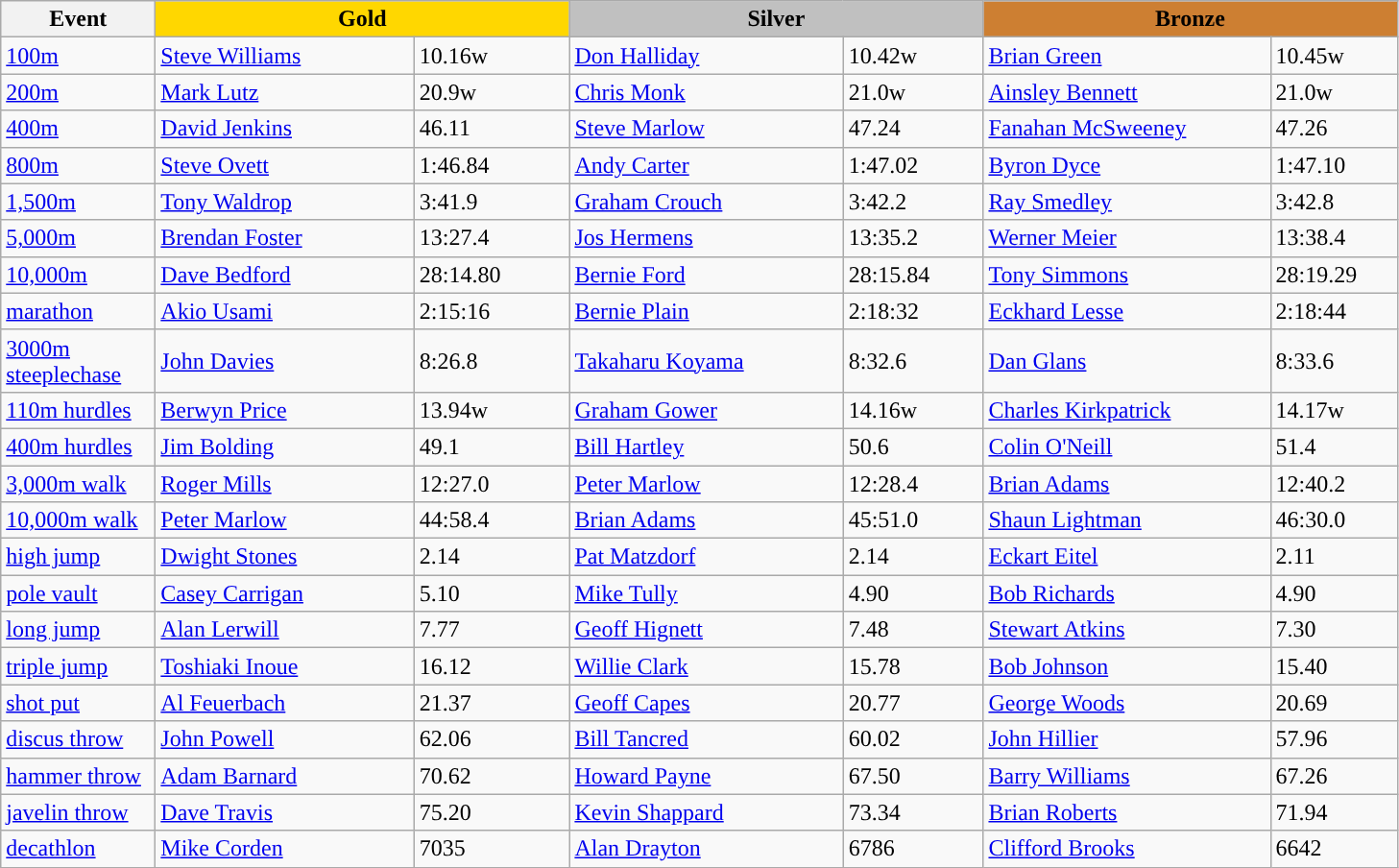<table class="wikitable" style="text-align:left">
<tr>
<th width=100>Event</th>
<th colspan="2" width="280" style="background:gold;">Gold</th>
<th colspan="2" width="280" style="background:silver;">Silver</th>
<th colspan="2" width="280" style="background:#CD7F32;">Bronze</th>
</tr>
<tr>
<td><a href='#'>100m</a></td>
<td> <a href='#'>Steve Williams</a></td>
<td>10.16w</td>
<td> <a href='#'>Don Halliday</a></td>
<td>10.42w</td>
<td><a href='#'>Brian Green</a></td>
<td>10.45w</td>
</tr>
<tr>
<td><a href='#'>200m</a></td>
<td> <a href='#'>Mark Lutz</a></td>
<td>20.9w</td>
<td><a href='#'>Chris Monk</a></td>
<td>21.0w</td>
<td><a href='#'>Ainsley Bennett</a></td>
<td>21.0w</td>
</tr>
<tr>
<td><a href='#'>400m</a></td>
<td> <a href='#'>David Jenkins</a></td>
<td>46.11</td>
<td><a href='#'>Steve Marlow</a></td>
<td>47.24</td>
<td> <a href='#'>Fanahan McSweeney</a></td>
<td>47.26</td>
</tr>
<tr>
<td><a href='#'>800m</a></td>
<td><a href='#'>Steve Ovett</a></td>
<td>1:46.84</td>
<td><a href='#'>Andy Carter</a></td>
<td>1:47.02</td>
<td> <a href='#'>Byron Dyce</a></td>
<td>1:47.10</td>
</tr>
<tr>
<td><a href='#'>1,500m</a></td>
<td> <a href='#'>Tony Waldrop</a></td>
<td>3:41.9</td>
<td> <a href='#'>Graham Crouch</a></td>
<td>3:42.2</td>
<td><a href='#'>Ray Smedley</a></td>
<td>3:42.8</td>
</tr>
<tr>
<td><a href='#'>5,000m</a></td>
<td><a href='#'>Brendan Foster</a></td>
<td>13:27.4</td>
<td> <a href='#'>Jos Hermens</a></td>
<td>13:35.2</td>
<td> <a href='#'>Werner Meier</a></td>
<td>13:38.4</td>
</tr>
<tr>
<td><a href='#'>10,000m</a></td>
<td><a href='#'>Dave Bedford</a></td>
<td>28:14.80</td>
<td><a href='#'>Bernie Ford</a></td>
<td>28:15.84</td>
<td> <a href='#'>Tony Simmons</a></td>
<td>28:19.29</td>
</tr>
<tr>
<td><a href='#'>marathon</a></td>
<td> <a href='#'>Akio Usami</a></td>
<td>2:15:16</td>
<td><a href='#'>Bernie Plain</a></td>
<td>2:18:32</td>
<td> <a href='#'>Eckhard Lesse</a></td>
<td>2:18:44</td>
</tr>
<tr>
<td><a href='#'>3000m steeplechase</a></td>
<td> <a href='#'>John Davies</a></td>
<td>8:26.8</td>
<td> <a href='#'>Takaharu Koyama</a></td>
<td>8:32.6</td>
<td> <a href='#'>Dan Glans</a></td>
<td>8:33.6</td>
</tr>
<tr>
<td><a href='#'>110m hurdles</a></td>
<td> <a href='#'>Berwyn Price</a></td>
<td>13.94w</td>
<td><a href='#'>Graham Gower</a></td>
<td>14.16w</td>
<td> <a href='#'>Charles Kirkpatrick</a></td>
<td>14.17w</td>
</tr>
<tr>
<td><a href='#'>400m hurdles</a></td>
<td> <a href='#'>Jim Bolding</a></td>
<td>49.1</td>
<td><a href='#'>Bill Hartley</a></td>
<td>50.6</td>
<td><a href='#'>Colin O'Neill</a></td>
<td>51.4</td>
</tr>
<tr>
<td><a href='#'>3,000m walk</a></td>
<td><a href='#'>Roger Mills</a></td>
<td>12:27.0</td>
<td><a href='#'>Peter Marlow</a></td>
<td>12:28.4</td>
<td><a href='#'>Brian Adams</a></td>
<td>12:40.2</td>
</tr>
<tr>
<td><a href='#'>10,000m walk</a></td>
<td><a href='#'>Peter Marlow</a></td>
<td>44:58.4</td>
<td><a href='#'>Brian Adams</a></td>
<td>45:51.0</td>
<td><a href='#'>Shaun Lightman</a></td>
<td>46:30.0</td>
</tr>
<tr>
<td><a href='#'>high jump</a></td>
<td> <a href='#'>Dwight Stones</a></td>
<td>2.14</td>
<td> <a href='#'>Pat Matzdorf</a></td>
<td>2.14</td>
<td> <a href='#'>Eckart Eitel</a></td>
<td>2.11</td>
</tr>
<tr>
<td><a href='#'>pole vault</a></td>
<td> <a href='#'>Casey Carrigan</a></td>
<td>5.10</td>
<td> <a href='#'>Mike Tully</a></td>
<td>4.90</td>
<td> <a href='#'>Bob Richards</a></td>
<td>4.90</td>
</tr>
<tr>
<td><a href='#'>long jump</a></td>
<td><a href='#'>Alan Lerwill</a></td>
<td>7.77</td>
<td><a href='#'>Geoff Hignett</a></td>
<td>7.48</td>
<td> <a href='#'>Stewart Atkins</a></td>
<td>7.30</td>
</tr>
<tr>
<td><a href='#'>triple jump</a></td>
<td> <a href='#'>Toshiaki Inoue</a></td>
<td>16.12</td>
<td> <a href='#'>Willie Clark</a></td>
<td>15.78</td>
<td><a href='#'>Bob Johnson</a></td>
<td>15.40</td>
</tr>
<tr>
<td><a href='#'>shot put</a></td>
<td> <a href='#'>Al Feuerbach</a></td>
<td>21.37</td>
<td><a href='#'>Geoff Capes</a></td>
<td>20.77</td>
<td> <a href='#'>George Woods</a></td>
<td>20.69</td>
</tr>
<tr>
<td><a href='#'>discus throw</a></td>
<td> <a href='#'>John Powell</a></td>
<td>62.06</td>
<td><a href='#'>Bill Tancred</a></td>
<td>60.02</td>
<td><a href='#'>John Hillier</a></td>
<td>57.96</td>
</tr>
<tr>
<td><a href='#'>hammer throw</a></td>
<td> <a href='#'>Adam Barnard</a></td>
<td>70.62</td>
<td><a href='#'>Howard Payne</a></td>
<td>67.50</td>
<td><a href='#'>Barry Williams</a></td>
<td>67.26</td>
</tr>
<tr>
<td><a href='#'>javelin throw</a></td>
<td><a href='#'>Dave Travis</a></td>
<td>75.20</td>
<td><a href='#'>Kevin Shappard</a></td>
<td>73.34</td>
<td><a href='#'>Brian Roberts</a></td>
<td>71.94</td>
</tr>
<tr>
<td><a href='#'>decathlon</a></td>
<td><a href='#'>Mike Corden</a></td>
<td>7035</td>
<td><a href='#'>Alan Drayton</a></td>
<td>6786</td>
<td> <a href='#'>Clifford Brooks</a></td>
<td>6642</td>
</tr>
</table>
